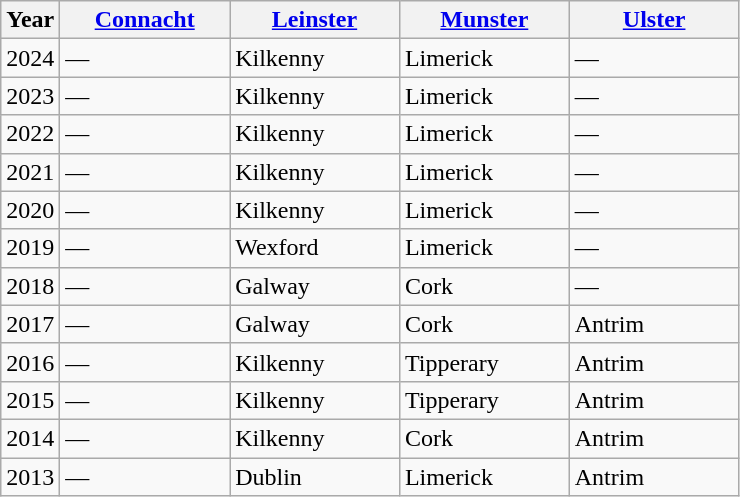<table class="wikitable sortable">
<tr>
<th width="8%">Year</th>
<th width="23%"><a href='#'>Connacht</a></th>
<th width="23%"><a href='#'>Leinster</a></th>
<th width="23%"><a href='#'>Munster</a></th>
<th width="23%"><a href='#'>Ulster</a></th>
</tr>
<tr>
<td>2024</td>
<td>—</td>
<td>Kilkenny</td>
<td>Limerick</td>
<td>—</td>
</tr>
<tr>
<td>2023</td>
<td>—</td>
<td>Kilkenny</td>
<td>Limerick</td>
<td>—</td>
</tr>
<tr>
<td>2022</td>
<td>—</td>
<td>Kilkenny</td>
<td>Limerick</td>
<td>—</td>
</tr>
<tr>
<td>2021</td>
<td>—</td>
<td>Kilkenny</td>
<td>Limerick</td>
<td>—</td>
</tr>
<tr>
<td>2020</td>
<td>—</td>
<td>Kilkenny</td>
<td>Limerick</td>
<td>—</td>
</tr>
<tr>
<td>2019</td>
<td>—</td>
<td>Wexford</td>
<td>Limerick</td>
<td>—</td>
</tr>
<tr>
<td>2018</td>
<td>—</td>
<td>Galway</td>
<td>Cork</td>
<td>—</td>
</tr>
<tr>
<td>2017</td>
<td>—</td>
<td>Galway</td>
<td>Cork</td>
<td>Antrim</td>
</tr>
<tr>
<td>2016</td>
<td>—</td>
<td>Kilkenny</td>
<td>Tipperary</td>
<td>Antrim</td>
</tr>
<tr>
<td>2015</td>
<td>—</td>
<td>Kilkenny</td>
<td>Tipperary</td>
<td>Antrim</td>
</tr>
<tr>
<td>2014</td>
<td>—</td>
<td>Kilkenny</td>
<td>Cork</td>
<td>Antrim</td>
</tr>
<tr>
<td>2013</td>
<td>—</td>
<td>Dublin</td>
<td>Limerick</td>
<td>Antrim</td>
</tr>
</table>
